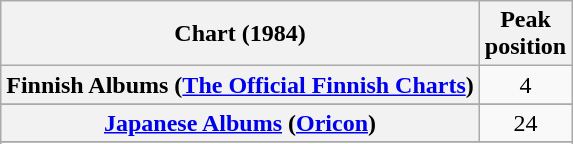<table class="wikitable sortable plainrowheaders" style="text-align:center">
<tr>
<th scope="col">Chart (1984)</th>
<th scope="col">Peak<br>position</th>
</tr>
<tr>
<th scope="row">Finnish Albums (<a href='#'>The Official Finnish Charts</a>)</th>
<td align="center">4</td>
</tr>
<tr>
</tr>
<tr>
<th scope="row"><a href='#'>Japanese Albums</a> (<a href='#'>Oricon</a>)</th>
<td align="center">24</td>
</tr>
<tr>
</tr>
<tr>
</tr>
<tr>
</tr>
<tr>
</tr>
<tr>
</tr>
<tr>
</tr>
</table>
